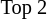<table class="toccolours" style="font-size: 85%; white-space: nowrap">
<tr>
<td></td>
<td>Top 2</td>
</tr>
</table>
